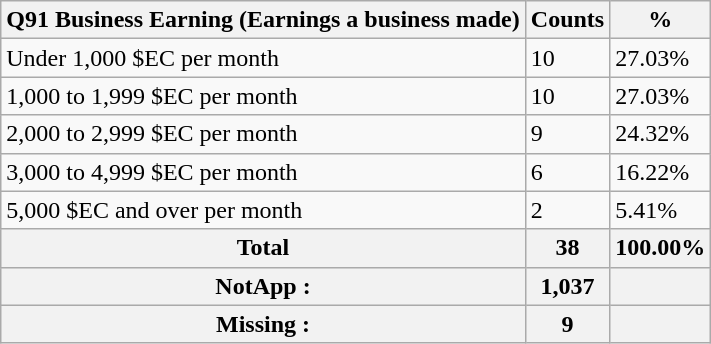<table class="wikitable sortable">
<tr>
<th>Q91 Business Earning (Earnings a business made)</th>
<th>Counts</th>
<th>%</th>
</tr>
<tr>
<td>Under 1,000 $EC per month</td>
<td>10</td>
<td>27.03%</td>
</tr>
<tr>
<td>1,000 to 1,999 $EC per month</td>
<td>10</td>
<td>27.03%</td>
</tr>
<tr>
<td>2,000 to 2,999 $EC per month</td>
<td>9</td>
<td>24.32%</td>
</tr>
<tr>
<td>3,000 to 4,999 $EC per month</td>
<td>6</td>
<td>16.22%</td>
</tr>
<tr>
<td>5,000 $EC and over per month</td>
<td>2</td>
<td>5.41%</td>
</tr>
<tr>
<th>Total</th>
<th>38</th>
<th>100.00%</th>
</tr>
<tr>
<th>NotApp :</th>
<th>1,037</th>
<th></th>
</tr>
<tr>
<th>Missing :</th>
<th>9</th>
<th></th>
</tr>
</table>
